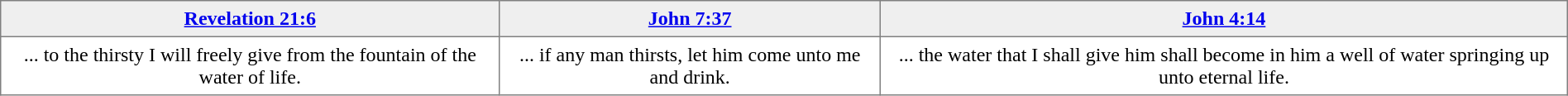<table style=border-collapse:collapse border=1 cellspacing=0 cellpadding=5>
<tr align=center bgcolor=#efefef>
<th><a href='#'>Revelation 21:6</a></th>
<th><a href='#'>John 7:37</a></th>
<th><a href='#'>John 4:14</a></th>
</tr>
<tr align=center>
<td>... to the thirsty I will freely give from the fountain of the water of life.</td>
<td>... if any man thirsts, let him come unto me and drink.</td>
<td>... the water that I shall give him shall become in him a well of water springing up unto eternal life.</td>
</tr>
</table>
